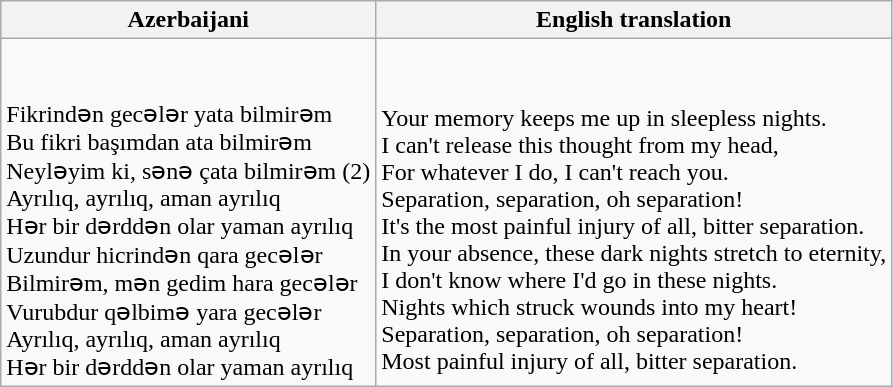<table class="wikitable">
<tr>
<th>Azerbaijani</th>
<th>English translation</th>
</tr>
<tr>
<td><br><br>Fikrindən gecələr yata bilmirəm
<br>Bu fikri başımdan ata bilmirəm
<br>Neyləyim ki, sənə çata bilmirəm (2)
<br>Ayrılıq, ayrılıq, aman ayrılıq
<br>Hər bir dərddən olar yaman ayrılıq
<br>Uzundur hicrindən qara gecələr
<br>Bilmirəm, mən gedim hara gecələr
<br>Vurubdur qəlbimə yara gecələr
<br>Ayrılıq, ayrılıq, aman ayrılıq
<br>Hər bir dərddən olar yaman ayrılıq</td>
<td><br><br>Your memory keeps me up in sleepless nights.
<br>I can't release this thought from my head,
<br>For whatever I do, I can't reach you.
<br>Separation, separation, oh separation!
<br>It's the most painful injury of all, bitter separation.
<br>In your absence, these dark nights stretch to eternity,
<br>I don't know where I'd go in these nights.
<br>Nights which struck wounds into my heart!
<br>Separation, separation, oh separation!
<br>Most painful injury of all, bitter separation.</td>
</tr>
</table>
